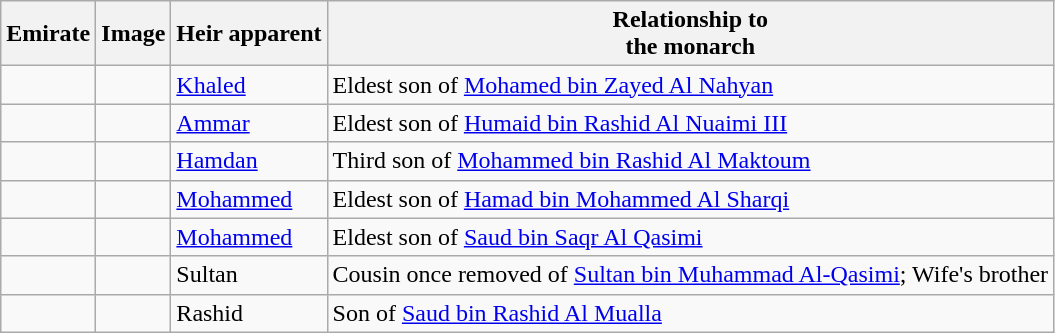<table class="wikitable">
<tr>
<th>Emirate</th>
<th>Image</th>
<th>Heir apparent</th>
<th>Relationship to<br>the monarch</th>
</tr>
<tr>
<td></td>
<td></td>
<td><a href='#'>Khaled</a></td>
<td>Eldest son of <a href='#'>Mohamed bin Zayed Al Nahyan</a></td>
</tr>
<tr>
<td></td>
<td></td>
<td><a href='#'>Ammar</a></td>
<td>Eldest son of <a href='#'>Humaid bin Rashid Al Nuaimi III</a></td>
</tr>
<tr>
<td></td>
<td></td>
<td><a href='#'>Hamdan</a></td>
<td>Third son of <a href='#'>Mohammed bin Rashid Al Maktoum</a></td>
</tr>
<tr>
<td></td>
<td></td>
<td><a href='#'>Mohammed</a></td>
<td>Eldest son of <a href='#'>Hamad bin Mohammed Al Sharqi</a></td>
</tr>
<tr>
<td></td>
<td></td>
<td><a href='#'>Mohammed</a></td>
<td>Eldest son of <a href='#'>Saud bin Saqr Al Qasimi</a></td>
</tr>
<tr>
<td></td>
<td></td>
<td>Sultan</td>
<td>Cousin once removed of <a href='#'>Sultan bin Muhammad Al-Qasimi</a>; Wife's brother</td>
</tr>
<tr>
<td></td>
<td></td>
<td>Rashid</td>
<td>Son of <a href='#'>Saud bin Rashid Al Mualla</a></td>
</tr>
</table>
